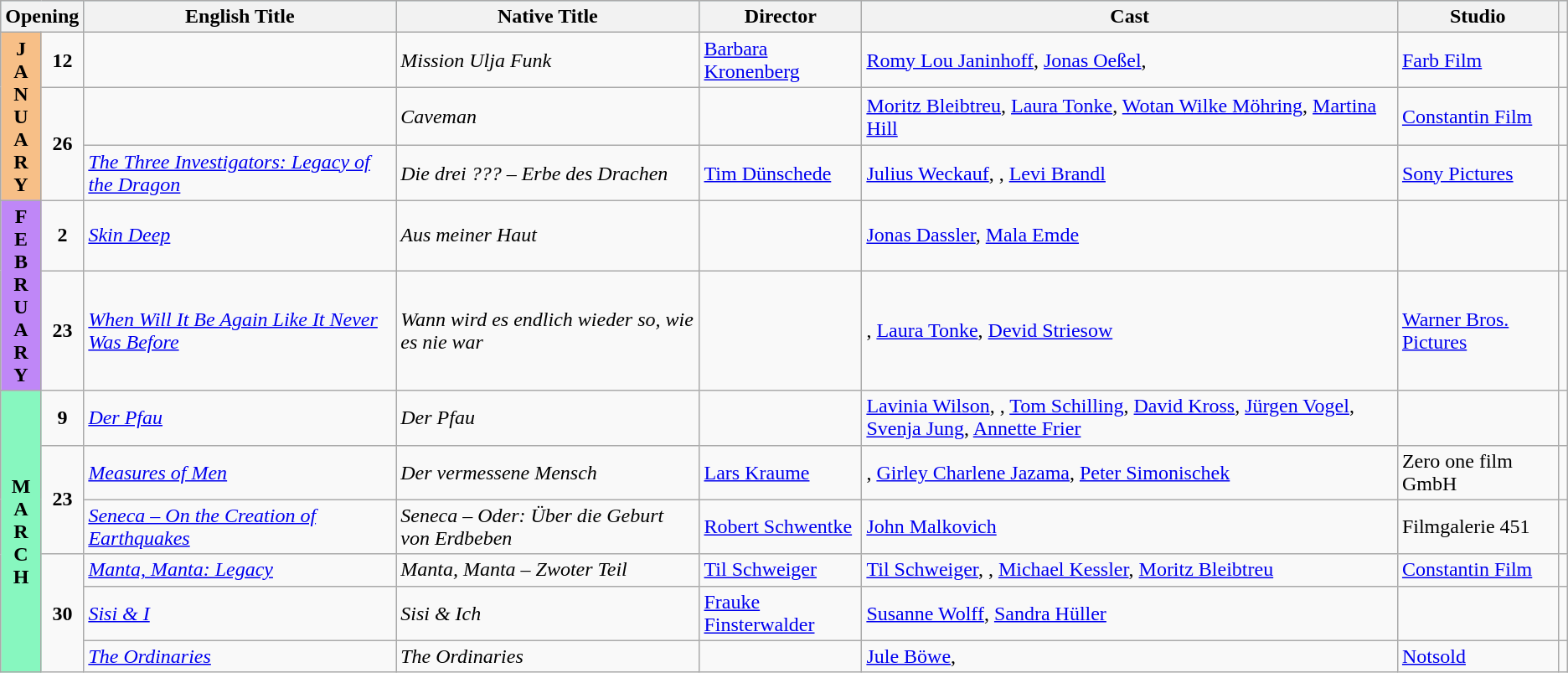<table class="wikitable sortable">
<tr style="background:#b0e0e6; text-align:center;">
<th colspan="2">Opening</th>
<th>English Title</th>
<th>Native Title</th>
<th>Director</th>
<th>Cast</th>
<th>Studio</th>
<th></th>
</tr>
<tr>
<th rowspan="3" style="text-align:center; background:#f7bf87; ">J<br>A<br>N<br>U<br>A<br>R<br>Y</th>
<td rowspan="1" style="text-align:center"><strong>12</strong></td>
<td><em></em></td>
<td><em>Mission Ulja Funk</em></td>
<td><a href='#'>Barbara Kronenberg</a></td>
<td><a href='#'>Romy Lou Janinhoff</a>, <a href='#'>Jonas Oeßel</a>, </td>
<td><a href='#'>Farb Film</a></td>
<td></td>
</tr>
<tr>
<td rowspan="2" style="text-align:center"><strong>26</strong></td>
<td><em></em></td>
<td><em>Caveman</em></td>
<td></td>
<td><a href='#'>Moritz Bleibtreu</a>, <a href='#'>Laura Tonke</a>, <a href='#'>Wotan Wilke Möhring</a>, <a href='#'>Martina Hill</a></td>
<td><a href='#'>Constantin Film</a></td>
<td></td>
</tr>
<tr>
<td><em><a href='#'>The Three Investigators: Legacy of the Dragon</a></em></td>
<td><em>Die drei ??? – Erbe des Drachen</em></td>
<td><a href='#'>Tim Dünschede</a></td>
<td><a href='#'>Julius Weckauf</a>, , <a href='#'>Levi Brandl</a></td>
<td><a href='#'>Sony Pictures</a></td>
<td></td>
</tr>
<tr>
<th rowspan="2" style="text-align:center; background:#bf87f7; textcolor:#000;">F<br>E<br>B<br>R<br>U<br>A<br>R<br>Y</th>
<td rowspan="1" style="text-align:center;"><strong>2</strong></td>
<td><em><a href='#'>Skin Deep</a></em></td>
<td><em>Aus meiner Haut</em></td>
<td></td>
<td><a href='#'>Jonas Dassler</a>, <a href='#'>Mala Emde</a></td>
<td></td>
<td></td>
</tr>
<tr>
<td rowspan="1" style="text-align:center;"><strong>23</strong></td>
<td><em><a href='#'>When Will It Be Again Like It Never Was Before</a></em></td>
<td><em>Wann wird es endlich wieder so, wie es nie war</em></td>
<td></td>
<td>, <a href='#'>Laura Tonke</a>, <a href='#'>Devid Striesow</a></td>
<td><a href='#'>Warner Bros. Pictures</a></td>
<td></td>
</tr>
<tr>
<th rowspan="6" style="text-align:center; background:#87f7bf; textcolor:#000;">M<br>A<br>R<br>C<br>H</th>
<td rowspan="1" style="text-align:center;"><strong>9</strong></td>
<td><em><a href='#'>Der Pfau</a></em></td>
<td><em>Der Pfau</em></td>
<td></td>
<td><a href='#'>Lavinia Wilson</a>, , <a href='#'>Tom Schilling</a>, <a href='#'>David Kross</a>, <a href='#'>Jürgen Vogel</a>, <a href='#'>Svenja Jung</a>, <a href='#'>Annette Frier</a></td>
<td></td>
<td></td>
</tr>
<tr>
<td rowspan="2" style="text-align:center;"><strong>23</strong></td>
<td><em><a href='#'>Measures of Men</a></em></td>
<td><em>Der vermessene Mensch</em></td>
<td><a href='#'>Lars Kraume</a></td>
<td>, <a href='#'>Girley Charlene Jazama</a>, <a href='#'>Peter Simonischek</a></td>
<td>Zero one film GmbH</td>
<td></td>
</tr>
<tr>
<td><em><a href='#'>Seneca – On the Creation of Earthquakes</a></em></td>
<td><em>Seneca – Oder: Über die Geburt von Erdbeben</em></td>
<td><a href='#'>Robert Schwentke</a></td>
<td><a href='#'>John Malkovich</a></td>
<td>Filmgalerie 451</td>
<td></td>
</tr>
<tr>
<td rowspan="3" style="text-align:center;"><strong>30</strong></td>
<td><em><a href='#'>Manta, Manta: Legacy</a></em></td>
<td><em>Manta, Manta – Zwoter Teil</em></td>
<td><a href='#'>Til Schweiger</a></td>
<td><a href='#'>Til Schweiger</a>, , <a href='#'>Michael Kessler</a>, <a href='#'>Moritz Bleibtreu</a></td>
<td><a href='#'>Constantin Film</a></td>
<td></td>
</tr>
<tr>
<td><em><a href='#'>Sisi & I</a></em></td>
<td><em>Sisi & Ich</em></td>
<td><a href='#'>Frauke Finsterwalder</a></td>
<td><a href='#'>Susanne Wolff</a>, <a href='#'>Sandra Hüller</a></td>
<td></td>
<td></td>
</tr>
<tr>
<td><em><a href='#'>The Ordinaries</a></em></td>
<td><em>The Ordinaries</em></td>
<td></td>
<td><a href='#'>Jule Böwe</a>, </td>
<td><a href='#'>Notsold</a></td>
<td></td>
</tr>
</table>
